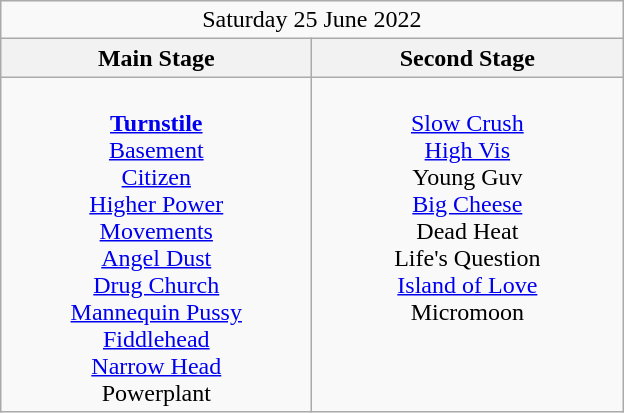<table class="wikitable">
<tr>
<td colspan="4" style="text-align:center;">Saturday 25 June 2022</td>
</tr>
<tr>
<th>Main Stage</th>
<th>Second Stage</th>
</tr>
<tr>
<td style="text-align:center; vertical-align:top; width:200px;"><br><strong><a href='#'>Turnstile</a></strong><br>
<a href='#'>Basement</a><br>
<a href='#'>Citizen</a><br>
<a href='#'>Higher Power</a><br>
<a href='#'>Movements</a><br>
<a href='#'>Angel Dust</a><br>
<a href='#'>Drug Church</a><br>
<a href='#'>Mannequin Pussy</a><br>
<a href='#'>Fiddlehead</a><br>
<a href='#'>Narrow Head</a><br>
Powerplant</td>
<td style="text-align:center; vertical-align:top; width:200px;"><br><a href='#'>Slow Crush</a><br>
<a href='#'>High Vis</a><br>
Young Guv<br>
<a href='#'>Big Cheese</a><br>
Dead Heat<br>
Life's Question<br>
<a href='#'>Island of Love</a><br>
Micromoon</td>
</tr>
</table>
